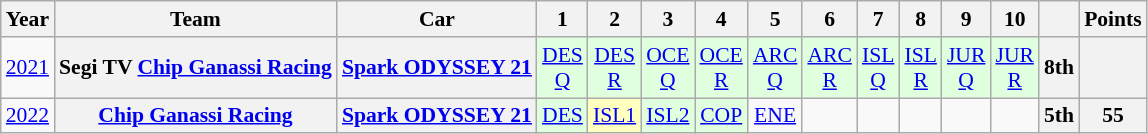<table class="wikitable" style="text-align:center; font-size:90%">
<tr>
<th>Year</th>
<th>Team</th>
<th>Car</th>
<th>1</th>
<th>2</th>
<th>3</th>
<th>4</th>
<th>5</th>
<th>6</th>
<th>7</th>
<th>8</th>
<th>9</th>
<th>10</th>
<th></th>
<th>Points</th>
</tr>
<tr>
<td><a href='#'>2021</a></td>
<th>Segi TV <a href='#'>Chip Ganassi Racing</a></th>
<th><a href='#'>Spark ODYSSEY 21</a></th>
<td style="background:#DFFFDF;"><a href='#'>DES<br>Q</a><br></td>
<td style="background:#DFFFDF;"><a href='#'>DES<br>R</a><br></td>
<td style="background:#DFFFDF;"><a href='#'>OCE<br>Q</a><br></td>
<td style="background:#DFFFDF;"><a href='#'>OCE<br>R</a><br></td>
<td style="background:#DFFFDF;"><a href='#'>ARC<br>Q</a><br></td>
<td style="background:#DFFFDF;"><a href='#'>ARC<br>R</a><br></td>
<td style="background:#DFFFDF;"><a href='#'>ISL<br>Q</a><br></td>
<td style="background:#DFFFDF;"><a href='#'>ISL<br>R</a><br></td>
<td style="background:#DFFFDF;"><a href='#'>JUR<br>Q</a><br></td>
<td style="background:#DFFFDF;"><a href='#'>JUR<br>R</a><br></td>
<th>8th</th>
<th></th>
</tr>
<tr>
<td><a href='#'>2022</a></td>
<th><a href='#'>Chip Ganassi Racing</a></th>
<th><a href='#'>Spark ODYSSEY 21</a></th>
<td style="background:#DFFFDF;"><a href='#'>DES</a><br></td>
<td style="background:#FFFFBF;"><a href='#'>ISL1</a><br></td>
<td style="background:#DFFFDF;"><a href='#'>ISL2</a><br></td>
<td style="background:#DFFFDF;"><a href='#'>COP</a><br></td>
<td style="background:#;"><a href='#'>ENE</a></td>
<td></td>
<td></td>
<td></td>
<td></td>
<td></td>
<th>5th</th>
<th>55</th>
</tr>
</table>
